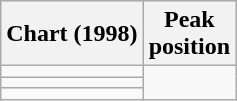<table class="wikitable">
<tr>
<th>Chart (1998)</th>
<th>Peak<br>position</th>
</tr>
<tr>
<td></td>
</tr>
<tr>
<td></td>
</tr>
<tr>
<td></td>
</tr>
</table>
